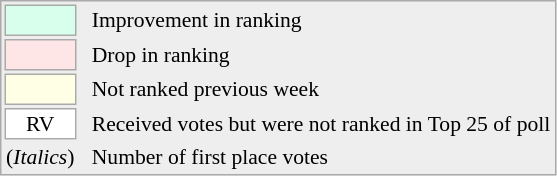<table align=left style="font-size:90%; border:1px solid #aaaaaa; white-space:nowrap; background:#eeeeee;">
<tr>
<td style="background:#d8ffeb; width:20px; border:1px solid #aaaaaa;"> </td>
<td rowspan=5> </td>
<td>Improvement in ranking</td>
</tr>
<tr>
<td style="background:#ffe6e6; width:20px; border:1px solid #aaaaaa;"> </td>
<td>Drop in ranking</td>
</tr>
<tr>
<td style="background:#ffffe6; width:20px; border:1px solid #aaaaaa;"> </td>
<td>Not ranked previous week</td>
</tr>
<tr>
<td align=center style="width:20px; border:1px solid #aaaaaa; background:white;">RV</td>
<td>Received votes but were not ranked in Top 25 of poll</td>
</tr>
<tr>
<td>(<em>Italics</em>)</td>
<td>Number of first place votes</td>
</tr>
</table>
